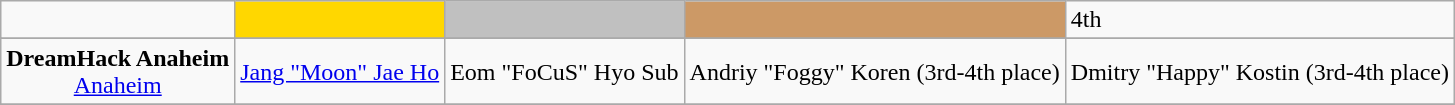<table class="wikitable" style="text-align:left">
<tr>
<td style="text-align:center"></td>
<td style="text-align:center; background:gold;"></td>
<td style="text-align:center; background:silver;"></td>
<td style="text-align:center; background:#c96;"></td>
<td>4th</td>
</tr>
<tr>
</tr>
<tr>
<td style="text-align:center"><strong>DreamHack Anaheim</strong><br> <a href='#'>Anaheim</a></td>
<td> <a href='#'>Jang "Moon" Jae Ho</a></td>
<td> Eom "FoCuS" Hyo Sub</td>
<td> Andriy "Foggy" Koren (3rd-4th place)</td>
<td> Dmitry "Happy" Kostin (3rd-4th place)</td>
</tr>
<tr>
</tr>
</table>
